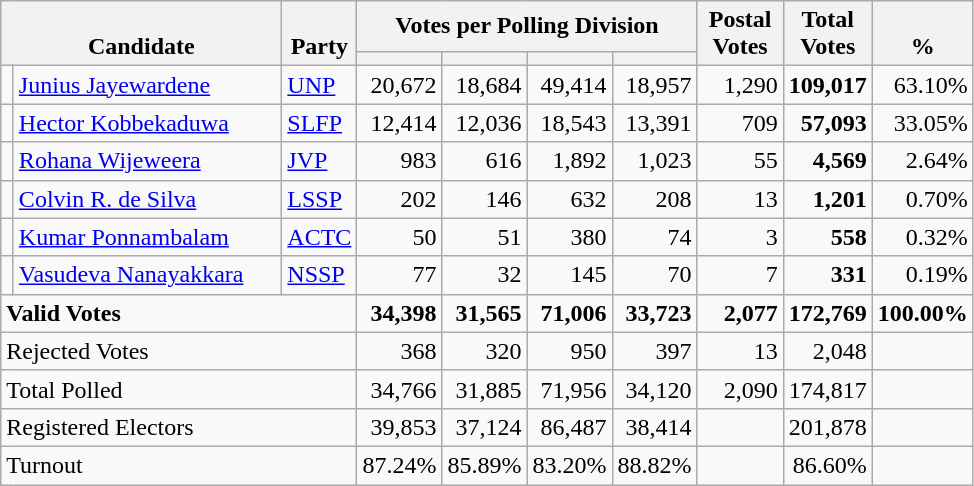<table class="wikitable" border="1" style="text-align:right;">
<tr>
<th align=left valign=bottom rowspan=2 colspan=2 width="180">Candidate</th>
<th align=left valign=bottom rowspan=2 width="40">Party</th>
<th colspan=4>Votes per Polling Division</th>
<th align=center valign=bottom rowspan=2 width="50">Postal<br>Votes</th>
<th align=center valign=bottom rowspan=2 width="50">Total Votes</th>
<th align=center valign=bottom rowspan=2 width="50">%</th>
</tr>
<tr>
<th></th>
<th></th>
<th></th>
<th></th>
</tr>
<tr>
<td bgcolor=></td>
<td align=left><a href='#'>Junius Jayewardene</a></td>
<td align=left><a href='#'>UNP</a></td>
<td>20,672</td>
<td>18,684</td>
<td>49,414</td>
<td>18,957</td>
<td>1,290</td>
<td><strong>109,017</strong></td>
<td>63.10%</td>
</tr>
<tr>
<td bgcolor=></td>
<td align=left><a href='#'>Hector Kobbekaduwa</a></td>
<td align=left><a href='#'>SLFP</a></td>
<td>12,414</td>
<td>12,036</td>
<td>18,543</td>
<td>13,391</td>
<td>709</td>
<td><strong>57,093</strong></td>
<td>33.05%</td>
</tr>
<tr>
<td bgcolor=></td>
<td align=left><a href='#'>Rohana Wijeweera</a></td>
<td align=left><a href='#'>JVP</a></td>
<td>983</td>
<td>616</td>
<td>1,892</td>
<td>1,023</td>
<td>55</td>
<td><strong>4,569</strong></td>
<td>2.64%</td>
</tr>
<tr>
<td bgcolor=></td>
<td align=left><a href='#'>Colvin R. de Silva</a></td>
<td align=left><a href='#'>LSSP</a></td>
<td>202</td>
<td>146</td>
<td>632</td>
<td>208</td>
<td>13</td>
<td><strong>1,201</strong></td>
<td>0.70%</td>
</tr>
<tr>
<td bgcolor=></td>
<td align=left><a href='#'>Kumar Ponnambalam</a></td>
<td align=left><a href='#'>ACTC</a></td>
<td>50</td>
<td>51</td>
<td>380</td>
<td>74</td>
<td>3</td>
<td><strong>558</strong></td>
<td>0.32%</td>
</tr>
<tr>
<td bgcolor=></td>
<td align=left><a href='#'>Vasudeva Nanayakkara</a></td>
<td align=left><a href='#'>NSSP</a></td>
<td>77</td>
<td>32</td>
<td>145</td>
<td>70</td>
<td>7</td>
<td><strong>331</strong></td>
<td>0.19%</td>
</tr>
<tr>
<td align=left colspan=3><strong>Valid Votes</strong></td>
<td><strong>34,398</strong></td>
<td><strong>31,565</strong></td>
<td><strong>71,006</strong></td>
<td><strong>33,723</strong></td>
<td><strong>2,077</strong></td>
<td><strong>172,769</strong></td>
<td><strong>100.00%</strong></td>
</tr>
<tr>
<td align=left colspan=3>Rejected Votes</td>
<td>368</td>
<td>320</td>
<td>950</td>
<td>397</td>
<td>13</td>
<td>2,048</td>
<td></td>
</tr>
<tr>
<td align=left colspan=3>Total Polled</td>
<td>34,766</td>
<td>31,885</td>
<td>71,956</td>
<td>34,120</td>
<td>2,090</td>
<td>174,817</td>
<td></td>
</tr>
<tr>
<td align=left colspan=3>Registered Electors</td>
<td>39,853</td>
<td>37,124</td>
<td>86,487</td>
<td>38,414</td>
<td></td>
<td>201,878</td>
<td></td>
</tr>
<tr>
<td align=left colspan=3>Turnout</td>
<td>87.24%</td>
<td>85.89%</td>
<td>83.20%</td>
<td>88.82%</td>
<td></td>
<td>86.60%</td>
<td></td>
</tr>
</table>
